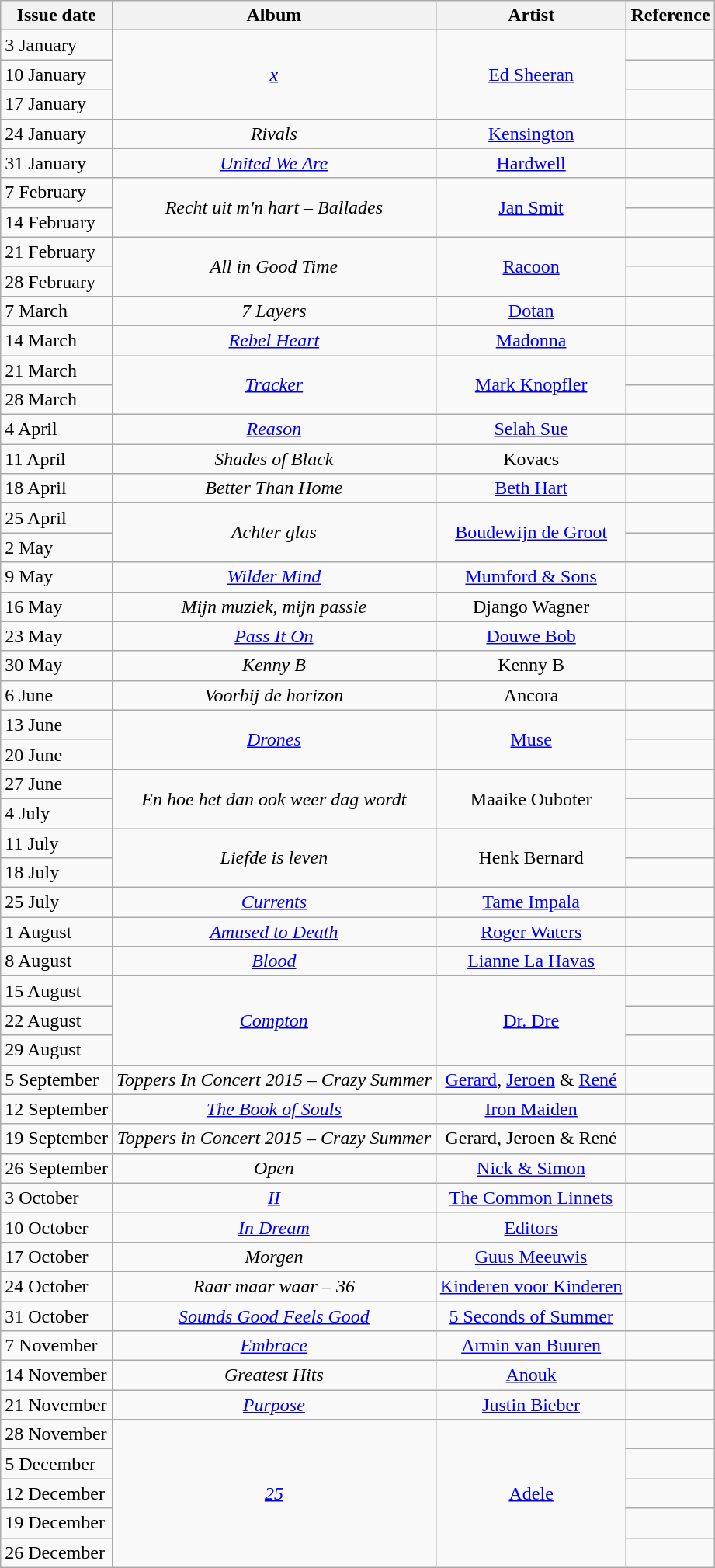<table class="wikitable">
<tr>
<th>Issue date</th>
<th>Album</th>
<th>Artist</th>
<th>Reference</th>
</tr>
<tr>
<td>3 January</td>
<td align="center" rowspan="3"><em><a href='#'>x</a></em></td>
<td align="center" rowspan="3"><a href='#'>Ed Sheeran</a></td>
<td align="center"></td>
</tr>
<tr>
<td>10 January</td>
<td align="center"></td>
</tr>
<tr>
<td>17 January</td>
<td align="center"></td>
</tr>
<tr>
<td>24 January</td>
<td align="center"><em>Rivals</em></td>
<td align="center"><a href='#'>Kensington</a></td>
<td align="center"></td>
</tr>
<tr>
<td>31 January</td>
<td align="center"><em><a href='#'>United We Are</a></em></td>
<td align="center"><a href='#'>Hardwell</a></td>
<td align="center"></td>
</tr>
<tr>
<td>7 February</td>
<td align="center" rowspan="2"><em>Recht uit m'n hart – Ballades</em></td>
<td align="center" rowspan="2"><a href='#'>Jan Smit</a></td>
<td align="center"></td>
</tr>
<tr>
<td>14 February</td>
<td align="center"></td>
</tr>
<tr>
<td>21 February</td>
<td align="center" rowspan="2"><em>All in Good Time</em></td>
<td align="center" rowspan="2"><a href='#'>Racoon</a></td>
<td align="center"></td>
</tr>
<tr>
<td>28 February</td>
<td align="center"></td>
</tr>
<tr>
<td>7 March</td>
<td align="center"><em>7 Layers</em></td>
<td align="center"><a href='#'>Dotan</a></td>
<td align="center"></td>
</tr>
<tr>
<td>14 March</td>
<td align="center"><em><a href='#'>Rebel Heart</a></em></td>
<td align="center"><a href='#'>Madonna</a></td>
<td align="center"></td>
</tr>
<tr>
<td>21 March</td>
<td align="center" rowspan="2"><em><a href='#'>Tracker</a></em></td>
<td align="center" rowspan="2"><a href='#'>Mark Knopfler</a></td>
<td align="center"></td>
</tr>
<tr>
<td>28 March</td>
<td align="center"></td>
</tr>
<tr>
<td>4 April</td>
<td align="center"><em><a href='#'>Reason</a></em></td>
<td align="center"><a href='#'>Selah Sue</a></td>
<td align="center"></td>
</tr>
<tr>
<td>11 April</td>
<td align="center"><em>Shades of Black</em></td>
<td align="center">Kovacs</td>
<td align="center"></td>
</tr>
<tr>
<td>18 April</td>
<td align="center"><em>Better Than Home</em></td>
<td align="center"><a href='#'>Beth Hart</a></td>
<td align="center"></td>
</tr>
<tr>
<td>25 April</td>
<td align="center" rowspan="2"><em>Achter glas</em></td>
<td align="center" rowspan="2"><a href='#'>Boudewijn de Groot</a></td>
<td align="center"></td>
</tr>
<tr>
<td>2 May</td>
<td align="center"></td>
</tr>
<tr>
<td>9 May</td>
<td align="center"><em><a href='#'>Wilder Mind</a></em></td>
<td align="center"><a href='#'>Mumford & Sons</a></td>
<td align="center"></td>
</tr>
<tr>
<td>16 May</td>
<td align="center"><em>Mijn muziek, mijn passie</em></td>
<td align="center">Django Wagner</td>
<td align="center"></td>
</tr>
<tr>
<td>23 May</td>
<td align="center"><em><a href='#'>Pass It On</a></em></td>
<td align="center"><a href='#'>Douwe Bob</a></td>
<td align="center"></td>
</tr>
<tr>
<td>30 May</td>
<td align="center"><em>Kenny B</em></td>
<td align="center">Kenny B</td>
<td align="center"></td>
</tr>
<tr>
<td>6 June</td>
<td align="center"><em>Voorbij de horizon</em></td>
<td align="center">Ancora</td>
<td align="center"></td>
</tr>
<tr>
<td>13 June</td>
<td align="center" rowspan="2"><em><a href='#'>Drones</a></em></td>
<td align="center" rowspan="2"><a href='#'>Muse</a></td>
<td align="center"></td>
</tr>
<tr>
<td>20 June</td>
<td align="center"></td>
</tr>
<tr>
<td>27 June</td>
<td align="center" rowspan="2"><em>En hoe het dan ook weer dag wordt</em></td>
<td align="center" rowspan="2">Maaike Ouboter</td>
<td align="center"></td>
</tr>
<tr>
<td>4 July</td>
<td align="center"></td>
</tr>
<tr>
<td>11 July</td>
<td align="center" rowspan="2"><em>Liefde is leven</em></td>
<td align="center" rowspan="2">Henk Bernard</td>
<td align="center"></td>
</tr>
<tr>
<td>18 July</td>
<td align="center"></td>
</tr>
<tr>
<td>25 July</td>
<td align="center"><em><a href='#'>Currents</a></em></td>
<td align="center"><a href='#'>Tame Impala</a></td>
<td align="center"></td>
</tr>
<tr>
<td>1 August</td>
<td align="center"><em><a href='#'>Amused to Death</a></em></td>
<td align="center"><a href='#'>Roger Waters</a></td>
<td align="center"></td>
</tr>
<tr>
<td>8 August</td>
<td align="center"><em><a href='#'>Blood</a></em></td>
<td align="center"><a href='#'>Lianne La Havas</a></td>
<td align="center"></td>
</tr>
<tr>
<td>15 August</td>
<td align="center" rowspan="3"><em><a href='#'>Compton</a></em></td>
<td align="center" rowspan="3"><a href='#'>Dr. Dre</a></td>
<td align="center"></td>
</tr>
<tr>
<td>22 August</td>
<td align="center"></td>
</tr>
<tr>
<td>29 August</td>
<td align="center"></td>
</tr>
<tr>
<td>5 September</td>
<td align="center"><em>Toppers In Concert 2015 – Crazy Summer</em></td>
<td align="center"><a href='#'>Gerard</a>, <a href='#'>Jeroen</a> & <a href='#'>René</a></td>
<td align="center"></td>
</tr>
<tr>
<td>12 September</td>
<td align="center"><em><a href='#'>The Book of Souls</a></em></td>
<td align="center"><a href='#'>Iron Maiden</a></td>
<td align="center"></td>
</tr>
<tr>
<td>19 September</td>
<td align="center"><em>Toppers in Concert 2015 – Crazy Summer</em></td>
<td align="center">Gerard, Jeroen & René</td>
<td align="center"></td>
</tr>
<tr>
<td>26 September</td>
<td align="center"><em>Open</em></td>
<td align="center"><a href='#'>Nick & Simon</a></td>
<td align="center"></td>
</tr>
<tr>
<td>3 October</td>
<td align="center"><em><a href='#'>II</a></em></td>
<td align="center"><a href='#'>The Common Linnets</a></td>
<td align="center"></td>
</tr>
<tr>
<td>10 October</td>
<td align="center"><em><a href='#'>In Dream</a></em></td>
<td align="center"><a href='#'>Editors</a></td>
<td align="center"></td>
</tr>
<tr>
<td>17 October</td>
<td align="center"><em>Morgen</em></td>
<td align="center"><a href='#'>Guus Meeuwis</a></td>
<td align="center"></td>
</tr>
<tr>
<td>24 October</td>
<td align="center"><em>Raar maar waar – 36</em></td>
<td align="center"><a href='#'>Kinderen voor Kinderen</a></td>
<td align="center"></td>
</tr>
<tr>
<td>31 October</td>
<td align="center"><em><a href='#'>Sounds Good Feels Good</a></em></td>
<td align="center"><a href='#'>5 Seconds of Summer</a></td>
<td align="center"></td>
</tr>
<tr>
<td>7 November</td>
<td align="center"><em><a href='#'>Embrace</a></em></td>
<td align="center"><a href='#'>Armin van Buuren</a></td>
<td align="center"></td>
</tr>
<tr>
<td>14 November</td>
<td align="center"><em>Greatest Hits</em></td>
<td align="center"><a href='#'>Anouk</a></td>
<td align="center"></td>
</tr>
<tr>
<td>21 November</td>
<td align="center"><em><a href='#'>Purpose</a></em></td>
<td align="center"><a href='#'>Justin Bieber</a></td>
<td align="center"></td>
</tr>
<tr>
<td>28 November</td>
<td align="center" rowspan=5><em><a href='#'>25</a></em></td>
<td align="center" rowspan=5><a href='#'>Adele</a></td>
<td align="center"></td>
</tr>
<tr>
<td>5 December</td>
<td align="center"></td>
</tr>
<tr>
<td>12 December</td>
<td align="center"></td>
</tr>
<tr>
<td>19 December</td>
<td align="center"></td>
</tr>
<tr>
<td>26 December</td>
<td align="center"></td>
</tr>
</table>
